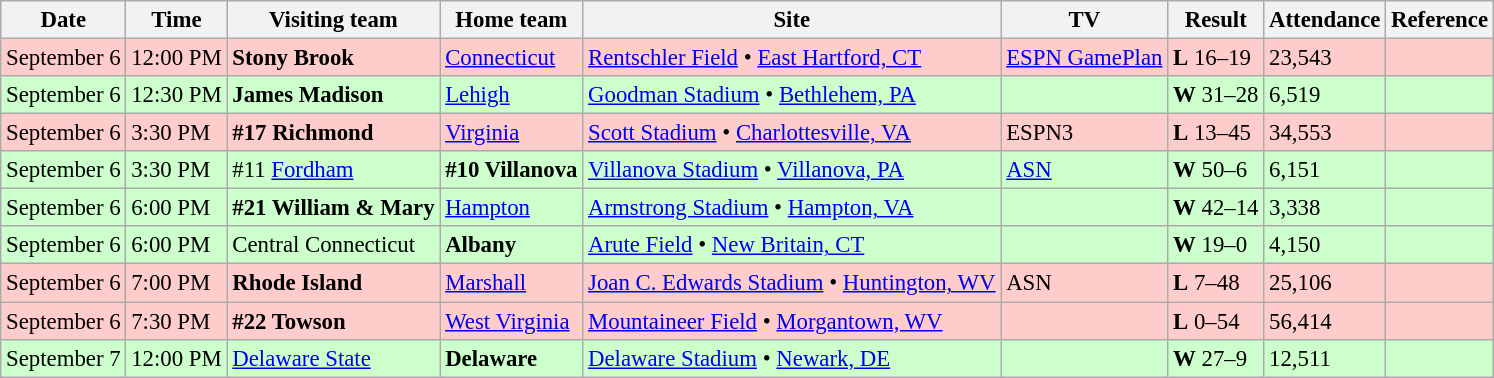<table class="wikitable" style="font-size:95%;">
<tr>
<th>Date</th>
<th>Time</th>
<th>Visiting team</th>
<th>Home team</th>
<th>Site</th>
<th>TV</th>
<th>Result</th>
<th>Attendance</th>
<th class="unsortable">Reference</th>
</tr>
<tr bgcolor=ffcccc>
<td>September 6</td>
<td>12:00 PM</td>
<td><strong>Stony Brook</strong></td>
<td><a href='#'>Connecticut</a></td>
<td><a href='#'>Rentschler Field</a> • <a href='#'>East Hartford, CT</a></td>
<td><a href='#'>ESPN GamePlan</a></td>
<td><strong>L</strong> 16–19</td>
<td>23,543</td>
<td></td>
</tr>
<tr bgcolor=ccffcc>
<td>September 6</td>
<td>12:30 PM</td>
<td><strong>James Madison</strong></td>
<td><a href='#'>Lehigh</a></td>
<td><a href='#'>Goodman Stadium</a> • <a href='#'>Bethlehem, PA</a></td>
<td></td>
<td><strong>W</strong> 31–28</td>
<td>6,519</td>
<td></td>
</tr>
<tr bgcolor=ffcccc>
<td>September 6</td>
<td>3:30 PM</td>
<td><strong>#17 Richmond</strong></td>
<td><a href='#'>Virginia</a></td>
<td><a href='#'>Scott Stadium</a> • <a href='#'>Charlottesville, VA</a></td>
<td>ESPN3</td>
<td><strong>L</strong> 13–45</td>
<td>34,553</td>
<td></td>
</tr>
<tr bgcolor=ccffcc>
<td>September 6</td>
<td>3:30 PM</td>
<td>#11 <a href='#'>Fordham</a></td>
<td><strong>#10 Villanova</strong></td>
<td><a href='#'>Villanova Stadium</a> • <a href='#'>Villanova, PA</a></td>
<td><a href='#'>ASN</a></td>
<td><strong>W</strong> 50–6</td>
<td>6,151</td>
<td></td>
</tr>
<tr bgcolor=ccffcc>
<td>September 6</td>
<td>6:00 PM</td>
<td><strong>#21 William & Mary</strong></td>
<td><a href='#'>Hampton</a></td>
<td><a href='#'>Armstrong Stadium</a> • <a href='#'>Hampton, VA</a></td>
<td></td>
<td><strong>W</strong> 42–14</td>
<td>3,338</td>
<td></td>
</tr>
<tr bgcolor=ccffcc>
<td>September 6</td>
<td>6:00 PM</td>
<td>Central Connecticut</td>
<td><strong>Albany</strong></td>
<td><a href='#'>Arute Field</a> • <a href='#'>New Britain, CT</a></td>
<td></td>
<td><strong>W</strong> 19–0</td>
<td>4,150</td>
<td></td>
</tr>
<tr bgcolor=ffcccc>
<td>September 6</td>
<td>7:00 PM</td>
<td><strong>Rhode Island</strong></td>
<td><a href='#'>Marshall</a></td>
<td><a href='#'>Joan C. Edwards Stadium</a> • <a href='#'>Huntington, WV</a></td>
<td>ASN</td>
<td><strong>L</strong> 7–48</td>
<td>25,106</td>
<td></td>
</tr>
<tr bgcolor=ffcccc>
<td>September 6</td>
<td>7:30 PM</td>
<td><strong>#22 Towson</strong></td>
<td><a href='#'>West Virginia</a></td>
<td><a href='#'>Mountaineer Field</a> • <a href='#'>Morgantown, WV</a></td>
<td></td>
<td><strong>L</strong> 0–54</td>
<td>56,414</td>
<td></td>
</tr>
<tr bgcolor=ccffcc>
<td>September 7</td>
<td>12:00 PM</td>
<td><a href='#'>Delaware State</a></td>
<td><strong>Delaware</strong></td>
<td><a href='#'>Delaware Stadium</a> • <a href='#'>Newark, DE</a></td>
<td></td>
<td><strong>W</strong> 27–9</td>
<td>12,511</td>
<td></td>
</tr>
</table>
